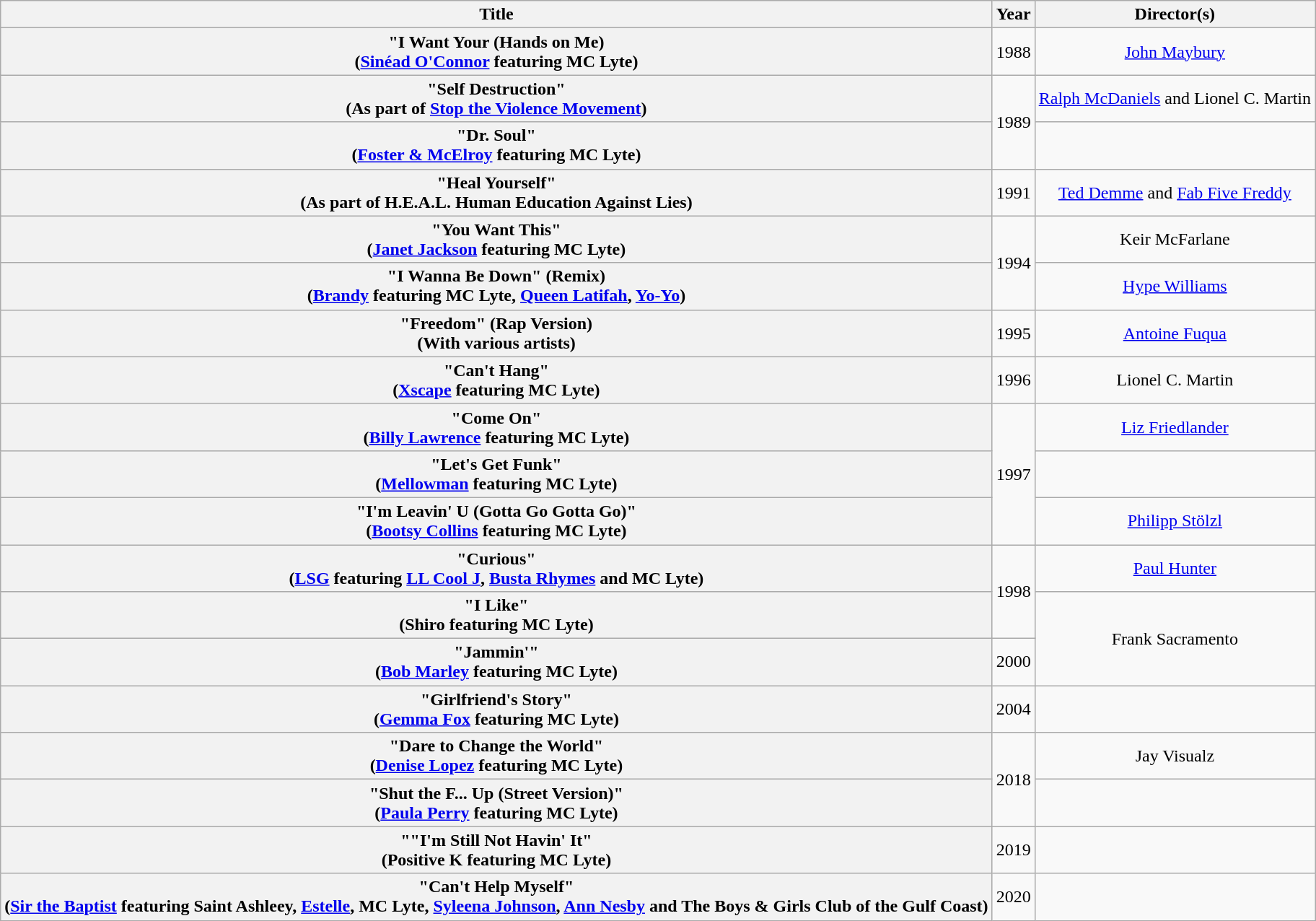<table class="wikitable plainrowheaders" style="text-align:center;">
<tr>
<th scope="col">Title</th>
<th scope="col">Year</th>
<th scope="col">Director(s)</th>
</tr>
<tr>
<th scope="row">"I Want Your (Hands on Me)<br><span>(<a href='#'>Sinéad O'Connor</a> featuring MC Lyte)</span></th>
<td>1988</td>
<td><a href='#'>John Maybury</a></td>
</tr>
<tr>
<th scope="row">"Self Destruction"<br><span>(As part of <a href='#'>Stop the Violence Movement</a>)</span></th>
<td rowspan="2">1989</td>
<td><a href='#'>Ralph McDaniels</a> and Lionel C. Martin</td>
</tr>
<tr>
<th scope="row">"Dr. Soul"<br><span>(<a href='#'>Foster & McElroy</a> featuring MC Lyte)</span></th>
<td></td>
</tr>
<tr>
<th scope="row">"Heal Yourself"<br><span>(As part of H.E.A.L. Human Education Against Lies)</span></th>
<td>1991</td>
<td><a href='#'>Ted Demme</a> and <a href='#'>Fab Five Freddy</a></td>
</tr>
<tr>
<th scope="row">"You Want This"<br><span>(<a href='#'>Janet Jackson</a> featuring MC Lyte)</span></th>
<td rowspan="2">1994</td>
<td>Keir McFarlane</td>
</tr>
<tr>
<th scope="row">"I Wanna Be Down" (Remix)<br><span>(<a href='#'>Brandy</a> featuring MC Lyte, <a href='#'>Queen Latifah</a>, <a href='#'>Yo-Yo</a>)</span></th>
<td><a href='#'>Hype Williams</a></td>
</tr>
<tr>
<th scope="row">"Freedom" (Rap Version)<br><span>(With various artists)</span></th>
<td>1995</td>
<td><a href='#'>Antoine Fuqua</a></td>
</tr>
<tr>
<th scope="row">"Can't Hang"<br><span>(<a href='#'>Xscape</a> featuring MC Lyte)</span></th>
<td>1996</td>
<td>Lionel C. Martin</td>
</tr>
<tr>
<th scope="row">"Come On"<br><span>(<a href='#'>Billy Lawrence</a> featuring MC Lyte)</span></th>
<td rowspan="3">1997</td>
<td><a href='#'>Liz Friedlander</a></td>
</tr>
<tr>
<th scope="row">"Let's Get Funk"<br><span>(<a href='#'>Mellowman</a> featuring MC Lyte)</span></th>
<td></td>
</tr>
<tr>
<th scope="row">"I'm Leavin' U (Gotta Go Gotta Go)"<br><span>(<a href='#'>Bootsy Collins</a> featuring MC Lyte)</span></th>
<td><a href='#'>Philipp Stölzl</a></td>
</tr>
<tr>
<th scope="row">"Curious"<br><span>(<a href='#'>LSG</a> featuring <a href='#'>LL Cool J</a>, <a href='#'>Busta Rhymes</a> and MC Lyte)</span></th>
<td rowspan="2">1998</td>
<td><a href='#'>Paul Hunter</a></td>
</tr>
<tr>
<th scope="row">"I Like"<br><span>(Shiro featuring MC Lyte)</span></th>
<td rowspan="2">Frank Sacramento</td>
</tr>
<tr>
<th scope="row">"Jammin'"<br><span>(<a href='#'>Bob Marley</a> featuring MC Lyte)</span></th>
<td>2000</td>
</tr>
<tr>
<th scope="row">"Girlfriend's Story"<br><span>(<a href='#'>Gemma Fox</a> featuring MC Lyte)</span></th>
<td>2004</td>
<td></td>
</tr>
<tr>
<th scope="row">"Dare to Change the World"<br><span>(<a href='#'>Denise Lopez</a> featuring MC Lyte)</span></th>
<td rowspan="2">2018</td>
<td>Jay Visualz</td>
</tr>
<tr>
<th scope="row">"Shut the F... Up (Street Version)"<br><span>(<a href='#'>Paula Perry</a> featuring MC Lyte)</span></th>
<td></td>
</tr>
<tr>
<th scope="row">""I'm Still Not Havin' It"<br><span>(Positive K featuring MC Lyte)</span></th>
<td>2019</td>
<td></td>
</tr>
<tr>
<th scope="row">"Can't Help Myself"<br><span>(<a href='#'>Sir the Baptist</a> featuring Saint Ashleey, <a href='#'>Estelle</a>, MC Lyte, <a href='#'>Syleena Johnson</a>, <a href='#'>Ann Nesby</a> and The Boys & Girls Club of the Gulf Coast)</span></th>
<td>2020</td>
<td></td>
</tr>
</table>
